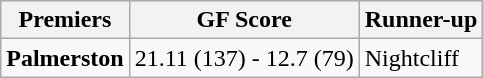<table class="wikitable" style="text-align:left;">
<tr style="background:#efefef;">
<th>Premiers</th>
<th>GF Score</th>
<th>Runner-up</th>
</tr>
<tr>
<td><strong>Palmerston</strong></td>
<td>21.11 (137) - 12.7 (79)</td>
<td>Nightcliff</td>
</tr>
</table>
